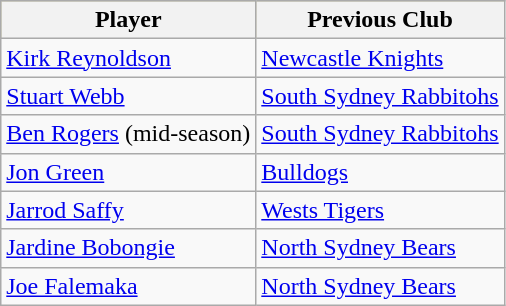<table class="wikitable">
<tr bgcolor=#bdb76b>
<th>Player</th>
<th>Previous Club</th>
</tr>
<tr>
<td><a href='#'>Kirk Reynoldson</a></td>
<td><a href='#'>Newcastle Knights</a></td>
</tr>
<tr>
<td><a href='#'>Stuart Webb</a></td>
<td><a href='#'>South Sydney Rabbitohs</a></td>
</tr>
<tr>
<td><a href='#'>Ben Rogers</a> (mid-season)</td>
<td><a href='#'>South Sydney Rabbitohs</a></td>
</tr>
<tr>
<td><a href='#'>Jon Green</a></td>
<td><a href='#'>Bulldogs</a></td>
</tr>
<tr>
<td><a href='#'>Jarrod Saffy</a></td>
<td><a href='#'>Wests Tigers</a></td>
</tr>
<tr>
<td><a href='#'>Jardine Bobongie</a></td>
<td><a href='#'>North Sydney Bears</a></td>
</tr>
<tr>
<td><a href='#'>Joe Falemaka</a></td>
<td><a href='#'>North Sydney Bears</a></td>
</tr>
</table>
